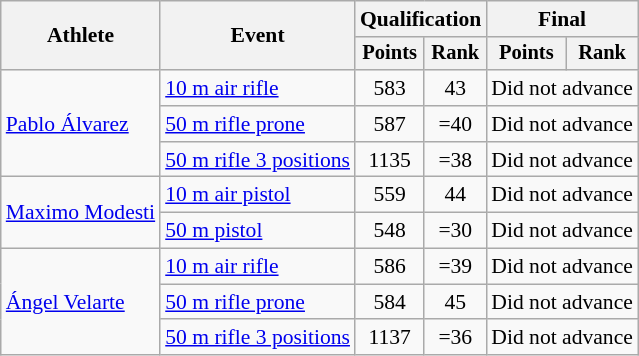<table class="wikitable" style="font-size:90%">
<tr>
<th rowspan="2">Athlete</th>
<th rowspan="2">Event</th>
<th colspan=2>Qualification</th>
<th colspan=2>Final</th>
</tr>
<tr style="font-size:95%">
<th>Points</th>
<th>Rank</th>
<th>Points</th>
<th>Rank</th>
</tr>
<tr align=center>
<td align=left rowspan=3><a href='#'>Pablo Álvarez</a></td>
<td align=left><a href='#'>10 m air rifle</a></td>
<td>583</td>
<td>43</td>
<td colspan=2>Did not advance</td>
</tr>
<tr align=center>
<td align=left><a href='#'>50 m rifle prone</a></td>
<td>587</td>
<td>=40</td>
<td colspan=2>Did not advance</td>
</tr>
<tr align=center>
<td align=left><a href='#'>50 m rifle 3 positions</a></td>
<td>1135</td>
<td>=38</td>
<td colspan=2>Did not advance</td>
</tr>
<tr align=center>
<td align=left rowspan=2><a href='#'>Maximo Modesti</a></td>
<td align=left><a href='#'>10 m air pistol</a></td>
<td>559</td>
<td>44</td>
<td colspan=2>Did not advance</td>
</tr>
<tr align=center>
<td align=left><a href='#'>50 m pistol</a></td>
<td>548</td>
<td>=30</td>
<td colspan=2>Did not advance</td>
</tr>
<tr align=center>
<td align=left rowspan=3><a href='#'>Ángel Velarte</a></td>
<td align=left><a href='#'>10 m air rifle</a></td>
<td>586</td>
<td>=39</td>
<td colspan=2>Did not advance</td>
</tr>
<tr align=center>
<td align=left><a href='#'>50 m rifle prone</a></td>
<td>584</td>
<td>45</td>
<td colspan=2>Did not advance</td>
</tr>
<tr align=center>
<td align=left><a href='#'>50 m rifle 3 positions</a></td>
<td>1137</td>
<td>=36</td>
<td colspan=2>Did not advance</td>
</tr>
</table>
